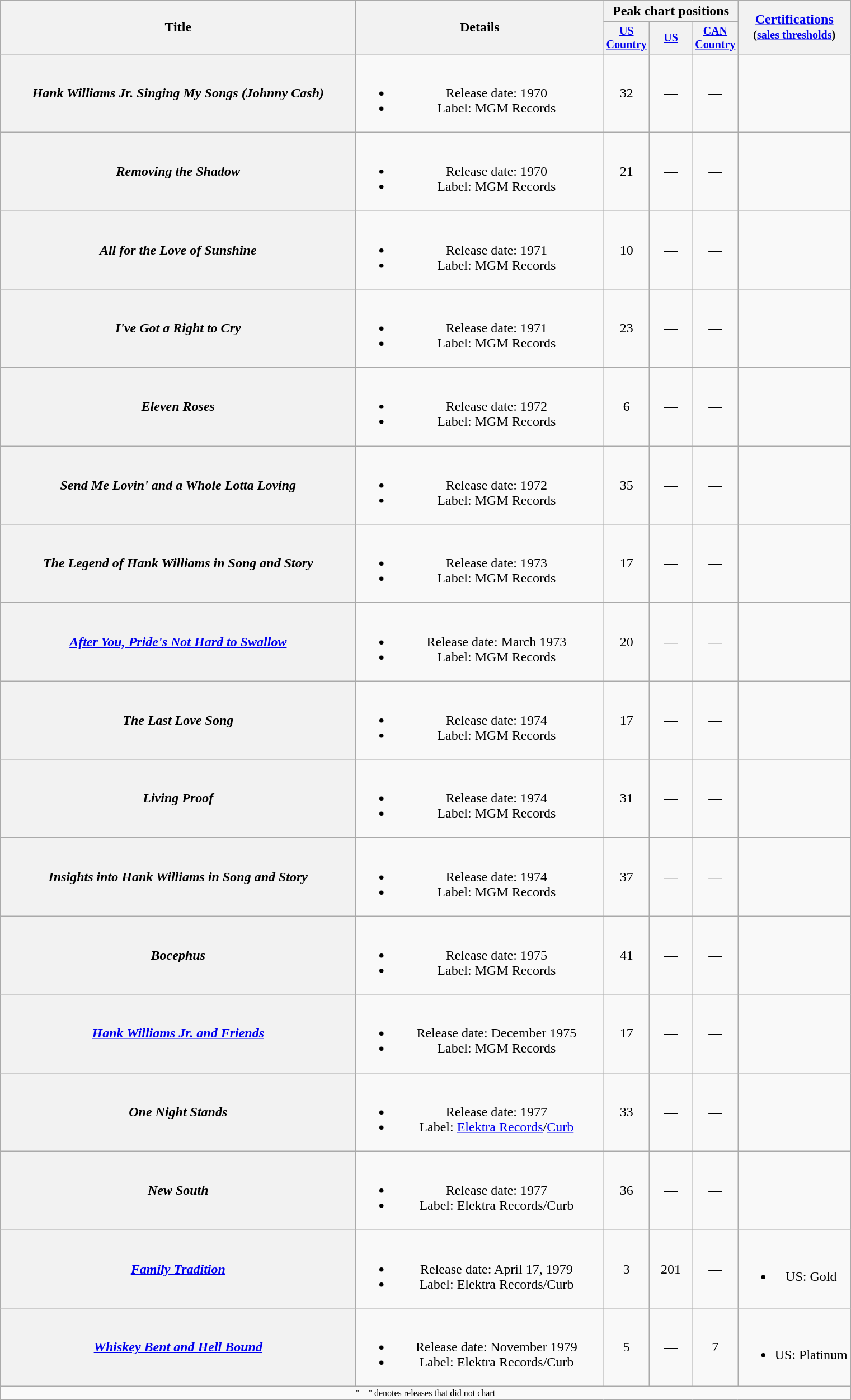<table class="wikitable plainrowheaders" style="text-align:center;">
<tr>
<th rowspan="2" style="width:26em;">Title</th>
<th rowspan="2" style="width:18em;">Details</th>
<th colspan="3">Peak chart positions</th>
<th rowspan="2"><a href='#'>Certifications</a><br><small>(<a href='#'>sales thresholds</a>)</small></th>
</tr>
<tr style="font-size:smaller;">
<th style="width:45px;"><a href='#'>US Country</a></th>
<th style="width:45px;"><a href='#'>US</a></th>
<th style="width:45px;"><a href='#'>CAN Country</a></th>
</tr>
<tr>
<th scope="row"><em>Hank Williams Jr. Singing My Songs (Johnny Cash)</em></th>
<td><br><ul><li>Release date: 1970</li><li>Label: MGM Records</li></ul></td>
<td>32</td>
<td>—</td>
<td>—</td>
<td></td>
</tr>
<tr>
<th scope="row"><em>Removing the Shadow</em></th>
<td><br><ul><li>Release date: 1970</li><li>Label: MGM Records</li></ul></td>
<td>21</td>
<td>—</td>
<td>—</td>
<td></td>
</tr>
<tr>
<th scope="row"><em>All for the Love of Sunshine</em></th>
<td><br><ul><li>Release date: 1971</li><li>Label: MGM Records</li></ul></td>
<td>10</td>
<td>—</td>
<td>—</td>
<td></td>
</tr>
<tr>
<th scope="row"><em>I've Got a Right to Cry</em></th>
<td><br><ul><li>Release date: 1971</li><li>Label: MGM Records</li></ul></td>
<td>23</td>
<td>—</td>
<td>—</td>
<td></td>
</tr>
<tr>
<th scope="row"><em>Eleven Roses</em></th>
<td><br><ul><li>Release date: 1972</li><li>Label: MGM Records</li></ul></td>
<td>6</td>
<td>—</td>
<td>—</td>
<td></td>
</tr>
<tr>
<th scope="row"><em>Send Me Lovin' and a Whole Lotta Loving</em></th>
<td><br><ul><li>Release date: 1972</li><li>Label: MGM Records</li></ul></td>
<td>35</td>
<td>—</td>
<td>—</td>
<td></td>
</tr>
<tr>
<th scope="row"><em>The Legend of Hank Williams in Song and Story</em></th>
<td><br><ul><li>Release date: 1973</li><li>Label: MGM Records</li></ul></td>
<td>17</td>
<td>—</td>
<td>—</td>
<td></td>
</tr>
<tr>
<th scope="row"><em><a href='#'>After You, Pride's Not Hard to Swallow</a></em></th>
<td><br><ul><li>Release date: March 1973</li><li>Label: MGM Records</li></ul></td>
<td>20</td>
<td>—</td>
<td>—</td>
<td></td>
</tr>
<tr>
<th scope="row"><em>The Last Love Song</em></th>
<td><br><ul><li>Release date: 1974</li><li>Label: MGM Records</li></ul></td>
<td>17</td>
<td>—</td>
<td>—</td>
<td></td>
</tr>
<tr>
<th scope="row"><em>Living Proof</em></th>
<td><br><ul><li>Release date: 1974</li><li>Label: MGM Records</li></ul></td>
<td>31</td>
<td>—</td>
<td>—</td>
<td></td>
</tr>
<tr>
<th scope="row"><em>Insights into Hank Williams in Song and Story</em></th>
<td><br><ul><li>Release date: 1974</li><li>Label: MGM Records</li></ul></td>
<td>37</td>
<td>—</td>
<td>—</td>
<td></td>
</tr>
<tr>
<th scope="row"><em>Bocephus</em></th>
<td><br><ul><li>Release date: 1975</li><li>Label: MGM Records</li></ul></td>
<td>41</td>
<td>—</td>
<td>—</td>
<td></td>
</tr>
<tr>
<th scope="row"><em><a href='#'>Hank Williams Jr. and Friends</a></em></th>
<td><br><ul><li>Release date: December 1975</li><li>Label: MGM Records</li></ul></td>
<td>17</td>
<td>—</td>
<td>—</td>
<td></td>
</tr>
<tr>
<th scope="row"><em>One Night Stands</em></th>
<td><br><ul><li>Release date: 1977</li><li>Label: <a href='#'>Elektra Records</a>/<a href='#'>Curb</a></li></ul></td>
<td>33</td>
<td>—</td>
<td>—</td>
<td></td>
</tr>
<tr>
<th scope="row"><em>New South</em></th>
<td><br><ul><li>Release date: 1977</li><li>Label: Elektra Records/Curb</li></ul></td>
<td>36</td>
<td>—</td>
<td>—</td>
<td></td>
</tr>
<tr>
<th scope="row"><em><a href='#'>Family Tradition</a></em></th>
<td><br><ul><li>Release date: April 17, 1979</li><li>Label: Elektra Records/Curb</li></ul></td>
<td>3</td>
<td>201</td>
<td>—</td>
<td><br><ul><li>US: Gold</li></ul></td>
</tr>
<tr>
<th scope="row"><em><a href='#'>Whiskey Bent and Hell Bound</a></em></th>
<td><br><ul><li>Release date: November 1979</li><li>Label: Elektra Records/Curb</li></ul></td>
<td>5</td>
<td>—</td>
<td>7</td>
<td><br><ul><li>US: Platinum</li></ul></td>
</tr>
<tr>
<td colspan="6" style="font-size:8pt">"—" denotes releases that did not chart</td>
</tr>
</table>
